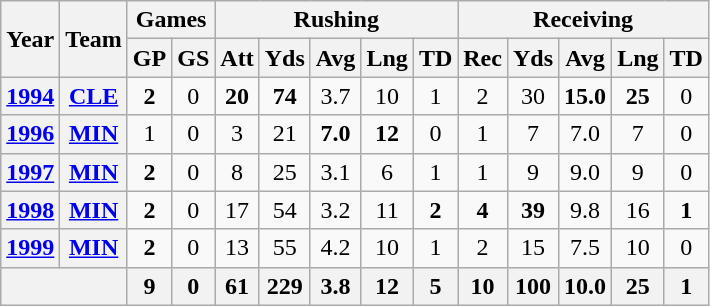<table class="wikitable" style="text-align:center;">
<tr>
<th rowspan="2">Year</th>
<th rowspan="2">Team</th>
<th colspan="2">Games</th>
<th colspan="5">Rushing</th>
<th colspan="5">Receiving</th>
</tr>
<tr>
<th>GP</th>
<th>GS</th>
<th>Att</th>
<th>Yds</th>
<th>Avg</th>
<th>Lng</th>
<th>TD</th>
<th>Rec</th>
<th>Yds</th>
<th>Avg</th>
<th>Lng</th>
<th>TD</th>
</tr>
<tr>
<th><a href='#'>1994</a></th>
<th><a href='#'>CLE</a></th>
<td><strong>2</strong></td>
<td>0</td>
<td><strong>20</strong></td>
<td><strong>74</strong></td>
<td>3.7</td>
<td>10</td>
<td>1</td>
<td>2</td>
<td>30</td>
<td><strong>15.0</strong></td>
<td><strong>25</strong></td>
<td>0</td>
</tr>
<tr>
<th><a href='#'>1996</a></th>
<th><a href='#'>MIN</a></th>
<td>1</td>
<td>0</td>
<td>3</td>
<td>21</td>
<td><strong>7.0</strong></td>
<td><strong>12</strong></td>
<td>0</td>
<td>1</td>
<td>7</td>
<td>7.0</td>
<td>7</td>
<td>0</td>
</tr>
<tr>
<th><a href='#'>1997</a></th>
<th><a href='#'>MIN</a></th>
<td><strong>2</strong></td>
<td>0</td>
<td>8</td>
<td>25</td>
<td>3.1</td>
<td>6</td>
<td>1</td>
<td>1</td>
<td>9</td>
<td>9.0</td>
<td>9</td>
<td>0</td>
</tr>
<tr>
<th><a href='#'>1998</a></th>
<th><a href='#'>MIN</a></th>
<td><strong>2</strong></td>
<td>0</td>
<td>17</td>
<td>54</td>
<td>3.2</td>
<td>11</td>
<td><strong>2</strong></td>
<td><strong>4</strong></td>
<td><strong>39</strong></td>
<td>9.8</td>
<td>16</td>
<td><strong>1</strong></td>
</tr>
<tr>
<th><a href='#'>1999</a></th>
<th><a href='#'>MIN</a></th>
<td><strong>2</strong></td>
<td>0</td>
<td>13</td>
<td>55</td>
<td>4.2</td>
<td>10</td>
<td>1</td>
<td>2</td>
<td>15</td>
<td>7.5</td>
<td>10</td>
<td>0</td>
</tr>
<tr>
<th colspan="2"></th>
<th>9</th>
<th>0</th>
<th>61</th>
<th>229</th>
<th>3.8</th>
<th>12</th>
<th>5</th>
<th>10</th>
<th>100</th>
<th>10.0</th>
<th>25</th>
<th>1</th>
</tr>
</table>
